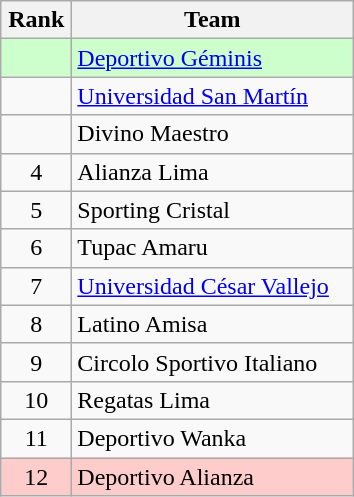<table class="wikitable" style="text-align: center;">
<tr>
<th width=40>Rank</th>
<th width=180>Team</th>
</tr>
<tr bgcolor=#ccffcc align=center>
<td></td>
<td style="text-align:left;"><a href='#'>Deportivo Géminis</a></td>
</tr>
<tr align=center>
<td></td>
<td style="text-align:left;"><a href='#'>Universidad San Martín</a></td>
</tr>
<tr align=center>
<td></td>
<td style="text-align:left;">Divino Maestro</td>
</tr>
<tr align=center>
<td>4</td>
<td style="text-align:left;">Alianza Lima</td>
</tr>
<tr align=center>
<td>5</td>
<td style="text-align:left;">Sporting Cristal</td>
</tr>
<tr align=center>
<td>6</td>
<td style="text-align:left;">Tupac Amaru</td>
</tr>
<tr align=center>
<td>7</td>
<td style="text-align:left;"><a href='#'>Universidad César Vallejo</a></td>
</tr>
<tr align=center>
<td>8</td>
<td style="text-align:left;">Latino Amisa</td>
</tr>
<tr align=center>
<td>9</td>
<td style="text-align:left;">Circolo Sportivo Italiano</td>
</tr>
<tr align=center>
<td>10</td>
<td style="text-align:left;">Regatas Lima</td>
</tr>
<tr align=center>
<td>11</td>
<td style="text-align:left;">Deportivo Wanka</td>
</tr>
<tr bgcolor=#ffcccc align=center>
<td>12</td>
<td style="text-align:left;">Deportivo Alianza</td>
</tr>
</table>
